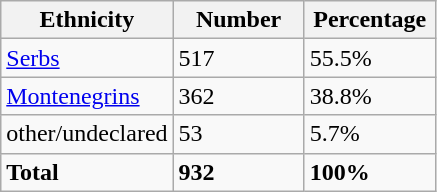<table class="wikitable">
<tr>
<th width="100px">Ethnicity</th>
<th width="80px">Number</th>
<th width="80px">Percentage</th>
</tr>
<tr>
<td><a href='#'>Serbs</a></td>
<td>517</td>
<td>55.5%</td>
</tr>
<tr>
<td><a href='#'>Montenegrins</a></td>
<td>362</td>
<td>38.8%</td>
</tr>
<tr>
<td>other/undeclared</td>
<td>53</td>
<td>5.7%</td>
</tr>
<tr>
<td><strong>Total</strong></td>
<td><strong>932</strong></td>
<td><strong>100%</strong></td>
</tr>
</table>
